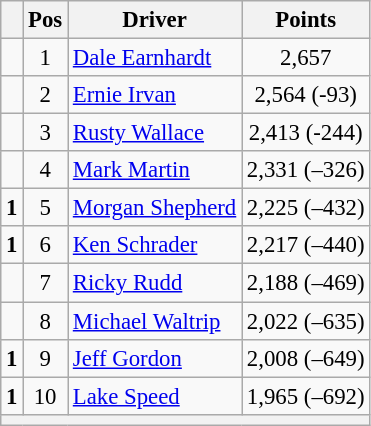<table class="wikitable" style="font-size: 95%;">
<tr>
<th></th>
<th>Pos</th>
<th>Driver</th>
<th>Points</th>
</tr>
<tr>
<td align="left"></td>
<td style="text-align:center;">1</td>
<td><a href='#'>Dale Earnhardt</a></td>
<td style="text-align:center;">2,657</td>
</tr>
<tr>
<td align="left"></td>
<td style="text-align:center;">2</td>
<td><a href='#'>Ernie Irvan</a></td>
<td style="text-align:center;">2,564 (-93)</td>
</tr>
<tr>
<td align="left"></td>
<td style="text-align:center;">3</td>
<td><a href='#'>Rusty Wallace</a></td>
<td style="text-align:center;">2,413 (-244)</td>
</tr>
<tr>
<td align="left"></td>
<td style="text-align:center;">4</td>
<td><a href='#'>Mark Martin</a></td>
<td style="text-align:center;">2,331 (–326)</td>
</tr>
<tr>
<td align="left"> <strong>1</strong></td>
<td style="text-align:center;">5</td>
<td><a href='#'>Morgan Shepherd</a></td>
<td style="text-align:center;">2,225 (–432)</td>
</tr>
<tr>
<td align="left"> <strong>1</strong></td>
<td style="text-align:center;">6</td>
<td><a href='#'>Ken Schrader</a></td>
<td style="text-align:center;">2,217 (–440)</td>
</tr>
<tr>
<td align="left"></td>
<td style="text-align:center;">7</td>
<td><a href='#'>Ricky Rudd</a></td>
<td style="text-align:center;">2,188 (–469)</td>
</tr>
<tr>
<td align="left"></td>
<td style="text-align:center;">8</td>
<td><a href='#'>Michael Waltrip</a></td>
<td style="text-align:center;">2,022 (–635)</td>
</tr>
<tr>
<td align="left"> <strong>1</strong></td>
<td style="text-align:center;">9</td>
<td><a href='#'>Jeff Gordon</a></td>
<td style="text-align:center;">2,008 (–649)</td>
</tr>
<tr>
<td align="left"> <strong>1</strong></td>
<td style="text-align:center;">10</td>
<td><a href='#'>Lake Speed</a></td>
<td style="text-align:center;">1,965 (–692)</td>
</tr>
<tr class="sortbottom">
<th colspan="9"></th>
</tr>
</table>
